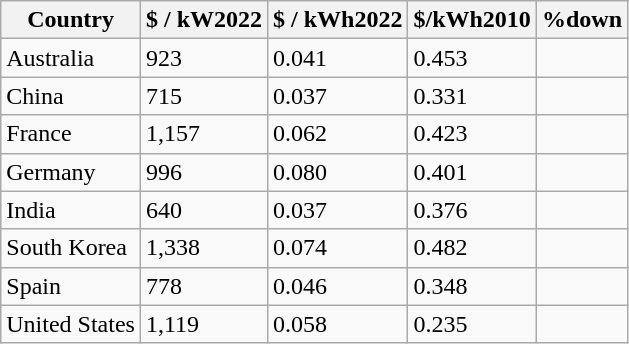<table class="wikitable sortable col1left" >
<tr>
<th>Country</th>
<th>$ / kW2022</th>
<th>$ / kWh2022</th>
<th>$/kWh2010</th>
<th>%down</th>
</tr>
<tr>
<td>Australia</td>
<td>923</td>
<td>0.041</td>
<td>0.453</td>
<td></td>
</tr>
<tr>
<td>China</td>
<td>715</td>
<td>0.037</td>
<td>0.331</td>
<td></td>
</tr>
<tr>
<td>France</td>
<td>1,157</td>
<td>0.062</td>
<td>0.423</td>
<td></td>
</tr>
<tr>
<td>Germany</td>
<td>996</td>
<td>0.080</td>
<td>0.401</td>
<td></td>
</tr>
<tr>
<td>India</td>
<td>640</td>
<td>0.037</td>
<td>0.376</td>
<td></td>
</tr>
<tr>
<td>South Korea</td>
<td>1,338</td>
<td>0.074</td>
<td>0.482</td>
<td></td>
</tr>
<tr>
<td>Spain</td>
<td>778</td>
<td>0.046</td>
<td>0.348</td>
<td></td>
</tr>
<tr>
<td>United States</td>
<td>1,119</td>
<td>0.058</td>
<td>0.235</td>
<td></td>
</tr>
</table>
